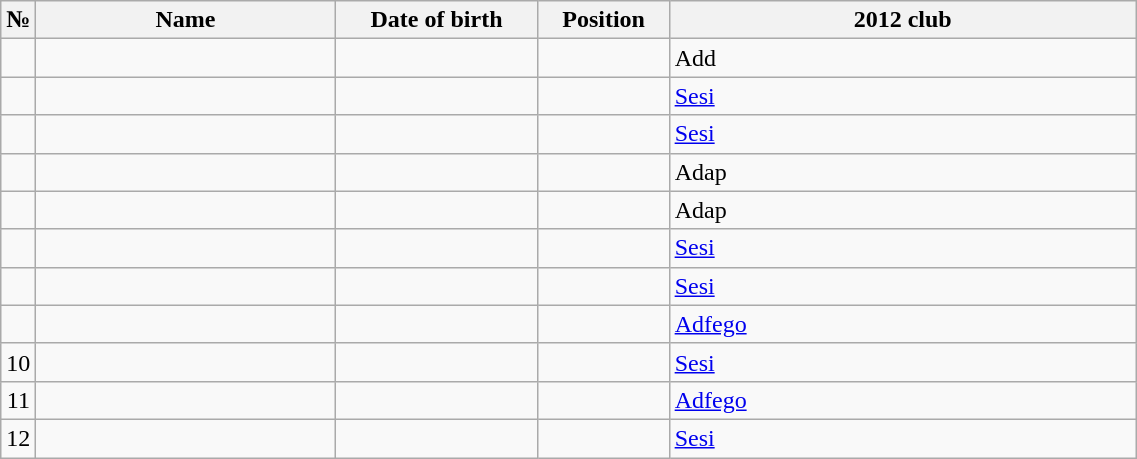<table class="wikitable sortable" style="font-size:100%; text-align:center;">
<tr>
<th>№</th>
<th style="width:12em">Name</th>
<th style="width:8em">Date of birth</th>
<th style="width:5em">Position</th>
<th style="width:19em">2012 club</th>
</tr>
<tr>
<td></td>
<td style="text-align:left;"></td>
<td style="text-align:right;"></td>
<td></td>
<td style="text-align:left;"> Add</td>
</tr>
<tr>
<td></td>
<td style="text-align:left;"></td>
<td style="text-align:right;"></td>
<td></td>
<td style="text-align:left;"> <a href='#'>Sesi</a></td>
</tr>
<tr>
<td></td>
<td style="text-align:left;"></td>
<td style="text-align:right;"></td>
<td></td>
<td style="text-align:left;"> <a href='#'>Sesi</a></td>
</tr>
<tr>
<td></td>
<td style="text-align:left;"></td>
<td style="text-align:right;"></td>
<td></td>
<td style="text-align:left;"> Adap</td>
</tr>
<tr>
<td></td>
<td style="text-align:left;"></td>
<td style="text-align:right;"></td>
<td></td>
<td style="text-align:left;"> Adap</td>
</tr>
<tr>
<td></td>
<td style="text-align:left;"></td>
<td style="text-align:right;"></td>
<td></td>
<td style="text-align:left;"> <a href='#'>Sesi</a></td>
</tr>
<tr>
<td></td>
<td style="text-align:left;"></td>
<td style="text-align:right;"></td>
<td></td>
<td style="text-align:left;"> <a href='#'>Sesi</a></td>
</tr>
<tr>
<td></td>
<td style="text-align:left;"></td>
<td style="text-align:right;"></td>
<td></td>
<td style="text-align:left;"> <a href='#'>Adfego</a></td>
</tr>
<tr>
<td>10</td>
<td style="text-align:left;"></td>
<td style="text-align:right;"></td>
<td></td>
<td style="text-align:left;"> <a href='#'>Sesi</a></td>
</tr>
<tr>
<td>11</td>
<td style="text-align:left;"></td>
<td style="text-align:right;"></td>
<td></td>
<td style="text-align:left;"> <a href='#'>Adfego</a></td>
</tr>
<tr>
<td>12</td>
<td style="text-align:left;"></td>
<td style="text-align:right;"></td>
<td></td>
<td style="text-align:left;"> <a href='#'>Sesi</a></td>
</tr>
</table>
